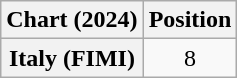<table class="wikitable sortable plainrowheaders" style="text-align:center">
<tr>
<th scope="col">Chart (2024)</th>
<th scope="col">Position</th>
</tr>
<tr>
<th scope="row">Italy (FIMI)</th>
<td>8</td>
</tr>
</table>
